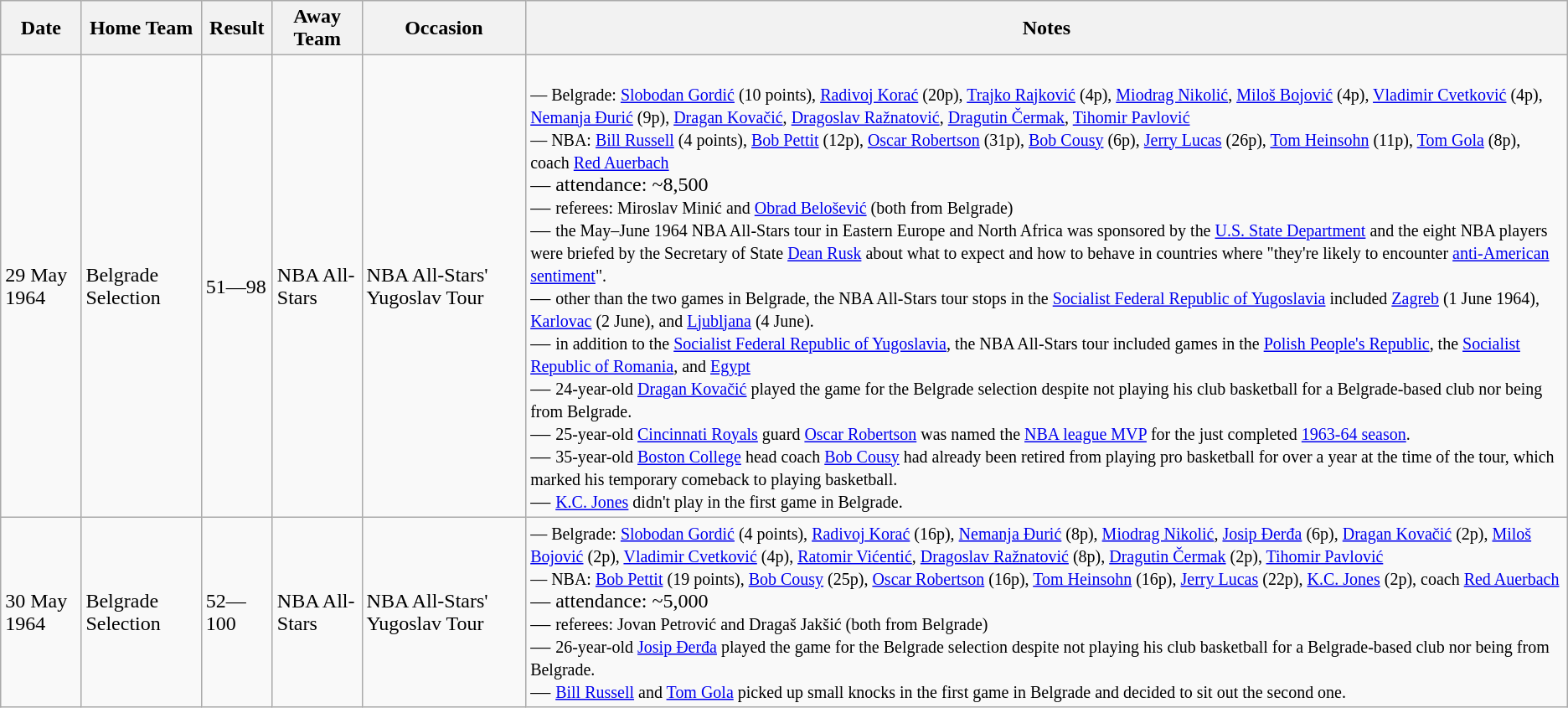<table class="wikitable">
<tr>
<th>Date</th>
<th>Home Team</th>
<th>Result</th>
<th>Away Team</th>
<th>Occasion</th>
<th>Notes</th>
</tr>
<tr>
<td>29 May 1964</td>
<td> Belgrade Selection</td>
<td>51—98</td>
<td> NBA All-Stars</td>
<td>NBA All-Stars' Yugoslav Tour</td>
<td><br><small>— Belgrade: <a href='#'>Slobodan Gordić</a> (10 points), <a href='#'>Radivoj Korać</a> (20p), <a href='#'>Trajko Rajković</a> (4p), <a href='#'>Miodrag Nikolić</a>, <a href='#'>Miloš Bojović</a> (4p), <a href='#'>Vladimir Cvetković</a> (4p), <a href='#'>Nemanja Đurić</a> (9p), <a href='#'>Dragan Kovačić</a>, <a href='#'>Dragoslav Ražnatović</a>, <a href='#'>Dragutin Čermak</a>, <a href='#'>Tihomir Pavlović</a><br>— NBA: <a href='#'>Bill Russell</a> (4 points), <a href='#'>Bob Pettit</a> (12p), <a href='#'>Oscar Robertson</a> (31p), <a href='#'>Bob Cousy</a> (6p), <a href='#'>Jerry Lucas</a> (26p), <a href='#'>Tom Heinsohn</a> (11p), <a href='#'>Tom Gola</a> (8p), coach <a href='#'>Red Auerbach</a></small><br>— attendance: ~8,500<br>— <small>referees: Miroslav Minić and <a href='#'>Obrad Belošević</a> (both from Belgrade)</small><br>— <small>the May–June 1964 NBA All-Stars tour in Eastern Europe and North Africa was sponsored by the <a href='#'>U.S. State Department</a> and the eight NBA players were briefed by the Secretary of State <a href='#'>Dean Rusk</a> about what to expect and how to behave in countries where "they're likely to encounter <a href='#'>anti-American sentiment</a>".</small><br>— <small>other than the two games in Belgrade, the NBA All-Stars tour stops in the <a href='#'>Socialist Federal Republic of Yugoslavia</a> included <a href='#'>Zagreb</a> (1 June 1964), <a href='#'>Karlovac</a> (2 June), and <a href='#'>Ljubljana</a> (4 June).</small><br>— <small>in addition to the <a href='#'>Socialist Federal Republic of Yugoslavia</a>, the NBA All-Stars tour included games in the <a href='#'>Polish People's Republic</a>, the <a href='#'>Socialist Republic of Romania</a>, and <a href='#'>Egypt</a></small><br>— <small>24-year-old <a href='#'>Dragan Kovačić</a> played the game for the Belgrade selection despite not playing his club basketball for a Belgrade-based club nor being from Belgrade.</small><br>— <small>25-year-old <a href='#'>Cincinnati Royals</a> guard <a href='#'>Oscar Robertson</a> was named the <a href='#'>NBA league MVP</a> for the just completed <a href='#'>1963-64 season</a>.</small><br>— <small>35-year-old <a href='#'>Boston College</a> head coach <a href='#'>Bob Cousy</a> had already been retired from playing pro basketball for over a year at the time of the tour, which marked his temporary comeback to playing basketball.</small><br>— <small><a href='#'>K.C. Jones</a> didn't play in the first game in Belgrade.</small></td>
</tr>
<tr>
<td>30 May 1964</td>
<td> Belgrade Selection</td>
<td>52—100</td>
<td> NBA All-Stars</td>
<td>NBA All-Stars' Yugoslav Tour</td>
<td><small>— Belgrade: <a href='#'>Slobodan Gordić</a> (4 points), <a href='#'>Radivoj Korać</a> (16p), <a href='#'>Nemanja Đurić</a> (8p), <a href='#'>Miodrag Nikolić</a>, <a href='#'>Josip Đerđa</a> (6p), <a href='#'>Dragan Kovačić</a> (2p), <a href='#'>Miloš Bojović</a> (2p), <a href='#'>Vladimir Cvetković</a> (4p), <a href='#'>Ratomir Vićentić</a>, <a href='#'>Dragoslav Ražnatović</a> (8p), <a href='#'>Dragutin Čermak</a> (2p), <a href='#'>Tihomir Pavlović</a><br>— NBA: <a href='#'>Bob Pettit</a> (19 points), <a href='#'>Bob Cousy</a> (25p), <a href='#'>Oscar Robertson</a> (16p), <a href='#'>Tom Heinsohn</a> (16p), <a href='#'>Jerry Lucas</a> (22p), <a href='#'>K.C. Jones</a> (2p), coach <a href='#'>Red Auerbach</a></small><br>— attendance: ~5,000<br>— <small>referees: Jovan Petrović and Dragaš Jakšić (both from Belgrade)</small><br>— <small>26-year-old <a href='#'>Josip Đerđa</a> played the game for the Belgrade selection despite not playing his club basketball for a Belgrade-based club nor being from Belgrade.</small><br>— <small><a href='#'>Bill Russell</a> and <a href='#'>Tom Gola</a> picked up small knocks in the first game in Belgrade and decided to sit out the second one.</small></td>
</tr>
</table>
